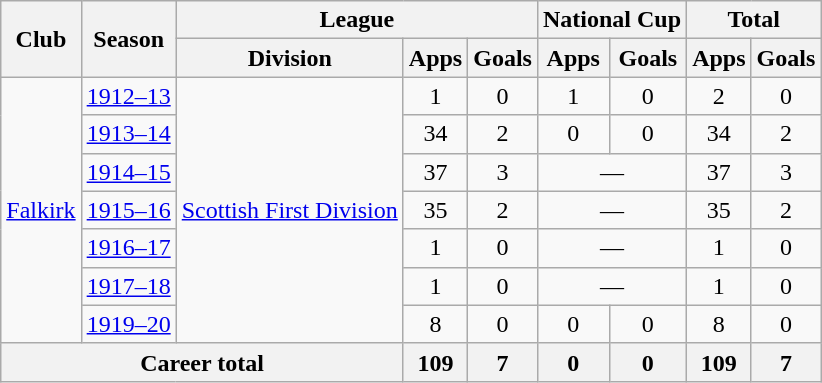<table class="wikitable" style="text-align: center;">
<tr>
<th rowspan="2">Club</th>
<th rowspan="2">Season</th>
<th colspan="3">League</th>
<th colspan="2">National Cup</th>
<th colspan="2">Total</th>
</tr>
<tr>
<th>Division</th>
<th>Apps</th>
<th>Goals</th>
<th>Apps</th>
<th>Goals</th>
<th>Apps</th>
<th>Goals</th>
</tr>
<tr>
<td rowspan="7"><a href='#'>Falkirk</a></td>
<td><a href='#'>1912–13</a></td>
<td rowspan="7"><a href='#'>Scottish First Division</a></td>
<td>1</td>
<td>0</td>
<td>1</td>
<td>0</td>
<td>2</td>
<td>0</td>
</tr>
<tr>
<td><a href='#'>1913–14</a></td>
<td>34</td>
<td>2</td>
<td>0</td>
<td>0</td>
<td>34</td>
<td>2</td>
</tr>
<tr>
<td><a href='#'>1914–15</a></td>
<td>37</td>
<td>3</td>
<td colspan="2">—</td>
<td>37</td>
<td>3</td>
</tr>
<tr>
<td><a href='#'>1915–16</a></td>
<td>35</td>
<td>2</td>
<td colspan="2">—</td>
<td>35</td>
<td>2</td>
</tr>
<tr>
<td><a href='#'>1916–17</a></td>
<td>1</td>
<td>0</td>
<td colspan="2">—</td>
<td>1</td>
<td>0</td>
</tr>
<tr>
<td><a href='#'>1917–18</a></td>
<td>1</td>
<td>0</td>
<td colspan="2">—</td>
<td>1</td>
<td>0</td>
</tr>
<tr>
<td><a href='#'>1919–20</a></td>
<td>8</td>
<td>0</td>
<td>0</td>
<td>0</td>
<td>8</td>
<td>0</td>
</tr>
<tr>
<th colspan="3">Career total</th>
<th>109</th>
<th>7</th>
<th>0</th>
<th>0</th>
<th>109</th>
<th>7</th>
</tr>
</table>
